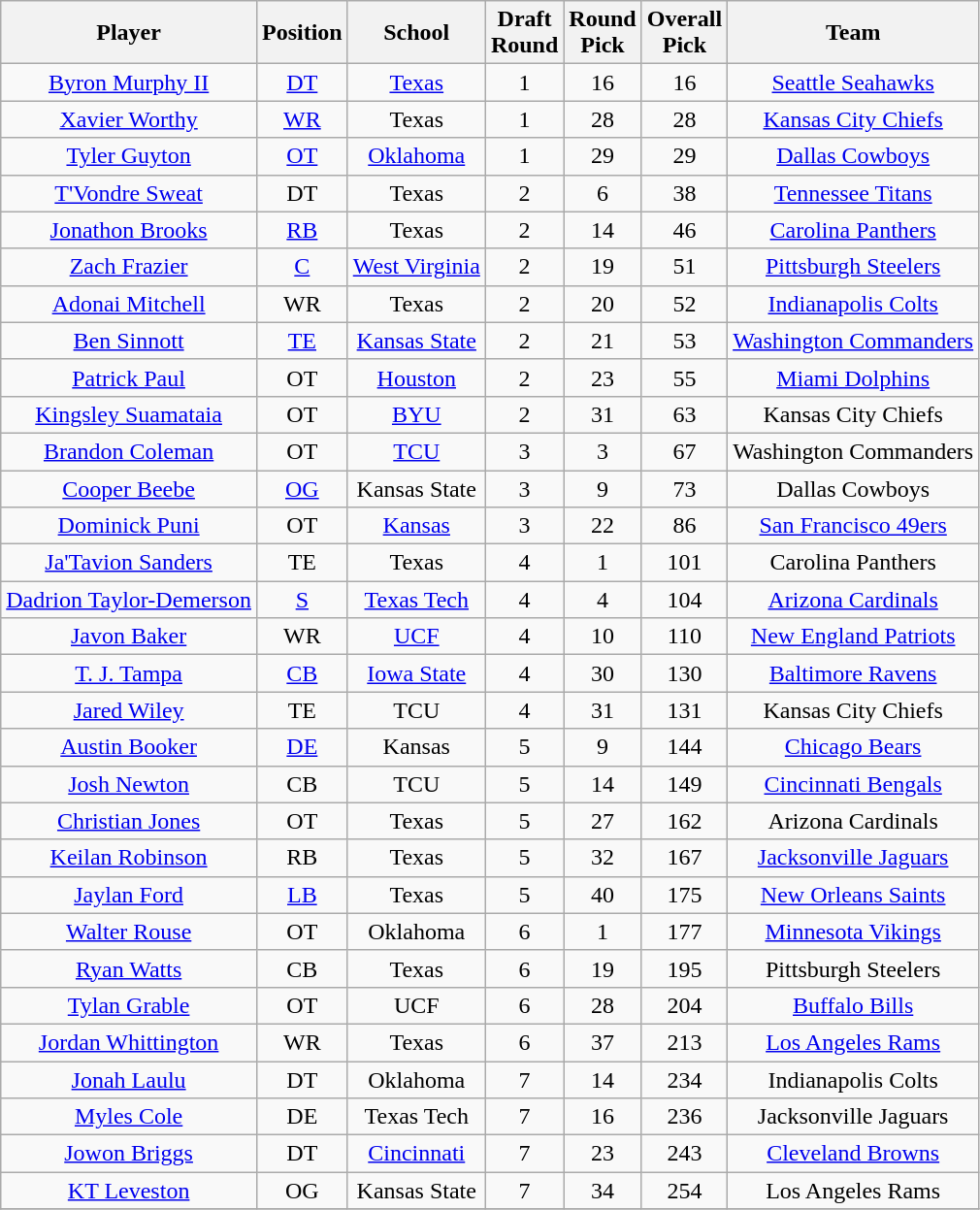<table class="wikitable sortable" border="1" style="text-align: center;">
<tr>
<th>Player</th>
<th>Position</th>
<th>School</th>
<th>Draft<br>Round</th>
<th>Round<br>Pick</th>
<th>Overall<br>Pick</th>
<th>Team</th>
</tr>
<tr>
<td><a href='#'>Byron Murphy II</a></td>
<td><a href='#'>DT</a></td>
<td><a href='#'>Texas</a></td>
<td>1</td>
<td>16</td>
<td>16</td>
<td><a href='#'>Seattle Seahawks</a></td>
</tr>
<tr>
<td><a href='#'>Xavier Worthy</a></td>
<td><a href='#'>WR</a></td>
<td>Texas</td>
<td>1</td>
<td>28</td>
<td>28</td>
<td><a href='#'>Kansas City Chiefs</a></td>
</tr>
<tr>
<td><a href='#'>Tyler Guyton</a></td>
<td><a href='#'>OT</a></td>
<td><a href='#'>Oklahoma</a></td>
<td>1</td>
<td>29</td>
<td>29</td>
<td><a href='#'>Dallas Cowboys</a></td>
</tr>
<tr>
<td><a href='#'>T'Vondre Sweat</a></td>
<td>DT</td>
<td>Texas</td>
<td>2</td>
<td>6</td>
<td>38</td>
<td><a href='#'>Tennessee Titans</a></td>
</tr>
<tr>
<td><a href='#'>Jonathon Brooks</a></td>
<td><a href='#'>RB</a></td>
<td>Texas</td>
<td>2</td>
<td>14</td>
<td>46</td>
<td><a href='#'>Carolina Panthers</a></td>
</tr>
<tr>
<td><a href='#'>Zach Frazier</a></td>
<td><a href='#'>C</a></td>
<td><a href='#'>West Virginia</a></td>
<td>2</td>
<td>19</td>
<td>51</td>
<td><a href='#'>Pittsburgh Steelers</a></td>
</tr>
<tr>
<td><a href='#'>Adonai Mitchell</a></td>
<td>WR</td>
<td>Texas</td>
<td>2</td>
<td>20</td>
<td>52</td>
<td><a href='#'>Indianapolis Colts</a></td>
</tr>
<tr>
<td><a href='#'>Ben Sinnott</a></td>
<td><a href='#'>TE</a></td>
<td><a href='#'>Kansas State</a></td>
<td>2</td>
<td>21</td>
<td>53</td>
<td><a href='#'>Washington Commanders</a></td>
</tr>
<tr>
<td><a href='#'>Patrick Paul</a></td>
<td>OT</td>
<td><a href='#'>Houston</a></td>
<td>2</td>
<td>23</td>
<td>55</td>
<td><a href='#'>Miami Dolphins</a></td>
</tr>
<tr>
<td><a href='#'>Kingsley Suamataia</a></td>
<td>OT</td>
<td><a href='#'>BYU</a></td>
<td>2</td>
<td>31</td>
<td>63</td>
<td>Kansas City Chiefs</td>
</tr>
<tr>
<td><a href='#'>Brandon Coleman</a></td>
<td>OT</td>
<td><a href='#'>TCU</a></td>
<td>3</td>
<td>3</td>
<td>67</td>
<td>Washington Commanders</td>
</tr>
<tr>
<td><a href='#'>Cooper Beebe</a></td>
<td><a href='#'>OG</a></td>
<td>Kansas State</td>
<td>3</td>
<td>9</td>
<td>73</td>
<td>Dallas Cowboys</td>
</tr>
<tr>
<td><a href='#'>Dominick Puni</a></td>
<td>OT</td>
<td><a href='#'>Kansas</a></td>
<td>3</td>
<td>22</td>
<td>86</td>
<td><a href='#'>San Francisco 49ers</a></td>
</tr>
<tr>
<td><a href='#'>Ja'Tavion Sanders</a></td>
<td>TE</td>
<td>Texas</td>
<td>4</td>
<td>1</td>
<td>101</td>
<td>Carolina Panthers</td>
</tr>
<tr>
<td><a href='#'>Dadrion Taylor-Demerson</a></td>
<td><a href='#'>S</a></td>
<td><a href='#'>Texas Tech</a></td>
<td>4</td>
<td>4</td>
<td>104</td>
<td><a href='#'>Arizona Cardinals</a></td>
</tr>
<tr>
<td><a href='#'>Javon Baker</a></td>
<td>WR</td>
<td><a href='#'>UCF</a></td>
<td>4</td>
<td>10</td>
<td>110</td>
<td><a href='#'>New England Patriots</a></td>
</tr>
<tr>
<td><a href='#'>T. J. Tampa</a></td>
<td><a href='#'>CB</a></td>
<td><a href='#'>Iowa State</a></td>
<td>4</td>
<td>30</td>
<td>130</td>
<td><a href='#'>Baltimore Ravens</a></td>
</tr>
<tr>
<td><a href='#'>Jared Wiley</a></td>
<td>TE</td>
<td>TCU</td>
<td>4</td>
<td>31</td>
<td>131</td>
<td>Kansas City Chiefs</td>
</tr>
<tr>
<td><a href='#'>Austin Booker</a></td>
<td><a href='#'>DE</a></td>
<td>Kansas</td>
<td>5</td>
<td>9</td>
<td>144</td>
<td><a href='#'>Chicago Bears</a></td>
</tr>
<tr>
<td><a href='#'>Josh Newton</a></td>
<td>CB</td>
<td>TCU</td>
<td>5</td>
<td>14</td>
<td>149</td>
<td><a href='#'>Cincinnati Bengals</a></td>
</tr>
<tr>
<td><a href='#'>Christian Jones</a></td>
<td>OT</td>
<td>Texas</td>
<td>5</td>
<td>27</td>
<td>162</td>
<td>Arizona Cardinals</td>
</tr>
<tr>
<td><a href='#'>Keilan Robinson</a></td>
<td>RB</td>
<td>Texas</td>
<td>5</td>
<td>32</td>
<td>167</td>
<td><a href='#'>Jacksonville Jaguars</a></td>
</tr>
<tr>
<td><a href='#'>Jaylan Ford</a></td>
<td><a href='#'>LB</a></td>
<td>Texas</td>
<td>5</td>
<td>40</td>
<td>175</td>
<td><a href='#'>New Orleans Saints</a></td>
</tr>
<tr>
<td><a href='#'>Walter Rouse</a></td>
<td>OT</td>
<td>Oklahoma</td>
<td>6</td>
<td>1</td>
<td>177</td>
<td><a href='#'>Minnesota Vikings</a></td>
</tr>
<tr>
<td><a href='#'>Ryan Watts</a></td>
<td>CB</td>
<td>Texas</td>
<td>6</td>
<td>19</td>
<td>195</td>
<td>Pittsburgh Steelers</td>
</tr>
<tr>
<td><a href='#'>Tylan Grable</a></td>
<td>OT</td>
<td>UCF</td>
<td>6</td>
<td>28</td>
<td>204</td>
<td><a href='#'>Buffalo Bills</a></td>
</tr>
<tr>
<td><a href='#'>Jordan Whittington</a></td>
<td>WR</td>
<td>Texas</td>
<td>6</td>
<td>37</td>
<td>213</td>
<td><a href='#'>Los Angeles Rams</a></td>
</tr>
<tr>
<td><a href='#'>Jonah Laulu</a></td>
<td>DT</td>
<td>Oklahoma</td>
<td>7</td>
<td>14</td>
<td>234</td>
<td>Indianapolis Colts</td>
</tr>
<tr>
<td><a href='#'>Myles Cole</a></td>
<td>DE</td>
<td>Texas Tech</td>
<td>7</td>
<td>16</td>
<td>236</td>
<td>Jacksonville Jaguars</td>
</tr>
<tr>
<td><a href='#'>Jowon Briggs</a></td>
<td>DT</td>
<td><a href='#'>Cincinnati</a></td>
<td>7</td>
<td>23</td>
<td>243</td>
<td><a href='#'>Cleveland Browns</a></td>
</tr>
<tr>
<td><a href='#'>KT Leveston</a></td>
<td>OG</td>
<td>Kansas State</td>
<td>7</td>
<td>34</td>
<td>254</td>
<td>Los Angeles Rams</td>
</tr>
<tr>
</tr>
</table>
